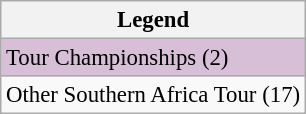<table class="wikitable" style="font-size:95%;">
<tr>
<th>Legend</th>
</tr>
<tr style="background:thistle;">
<td>Tour Championships (2)</td>
</tr>
<tr>
<td>Other Southern Africa Tour (17)</td>
</tr>
</table>
